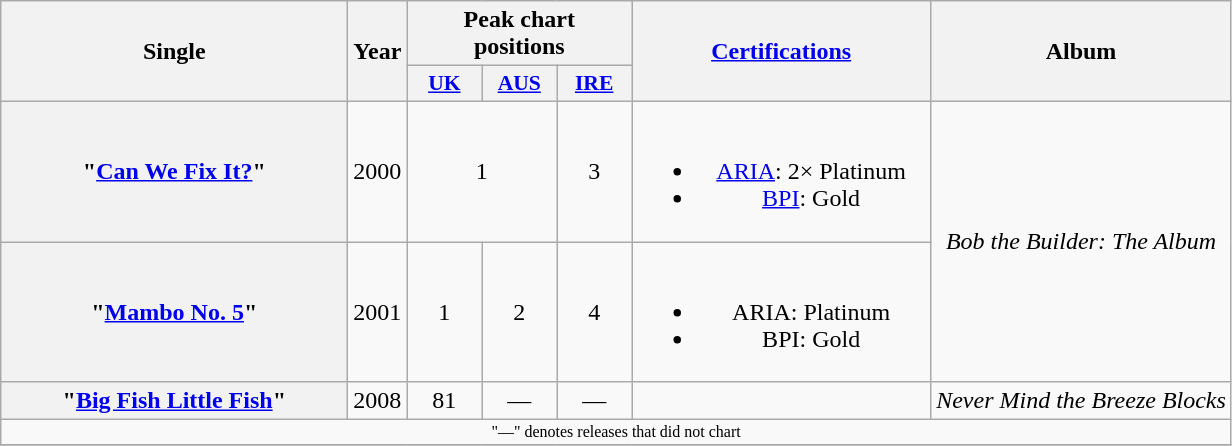<table class="wikitable plainrowheaders" style="text-align:center;">
<tr>
<th rowspan="2" style="width:14em;">Single</th>
<th rowspan="2">Year</th>
<th colspan="3">Peak chart<br>positions</th>
<th rowspan="2" style="width:12em;"><a href='#'>Certifications</a></th>
<th rowspan="2">Album</th>
</tr>
<tr>
<th scope="col" style="width:3em;font-size:90%;"><a href='#'>UK</a><br></th>
<th scope="col" style="width:3em;font-size:90%;"><a href='#'>AUS</a><br></th>
<th scope="col" style="width:3em;font-size:90%;"><a href='#'>IRE</a><br></th>
</tr>
<tr>
<th scope="row">"<a href='#'>Can We Fix It?</a>"<br></th>
<td>2000</td>
<td colspan="2">1</td>
<td>3</td>
<td><br><ul><li><a href='#'>ARIA</a>: 2× Platinum</li><li><a href='#'>BPI</a>: Gold</li></ul></td>
<td rowspan="2"><em>Bob the Builder: The Album</em></td>
</tr>
<tr>
<th scope="row">"<a href='#'>Mambo No. 5</a>"<br></th>
<td>2001</td>
<td>1</td>
<td>2</td>
<td>4</td>
<td><br><ul><li>ARIA: Platinum</li><li>BPI: Gold</li></ul></td>
</tr>
<tr>
<th scope="row">"<a href='#'>Big Fish Little Fish</a>"<br></th>
<td>2008</td>
<td>81</td>
<td>—</td>
<td>—</td>
<td></td>
<td><em>Never Mind the Breeze Blocks</em></td>
</tr>
<tr>
<td colspan="7" style="font-size:8pt">"—" denotes releases that did not chart</td>
</tr>
<tr>
</tr>
</table>
